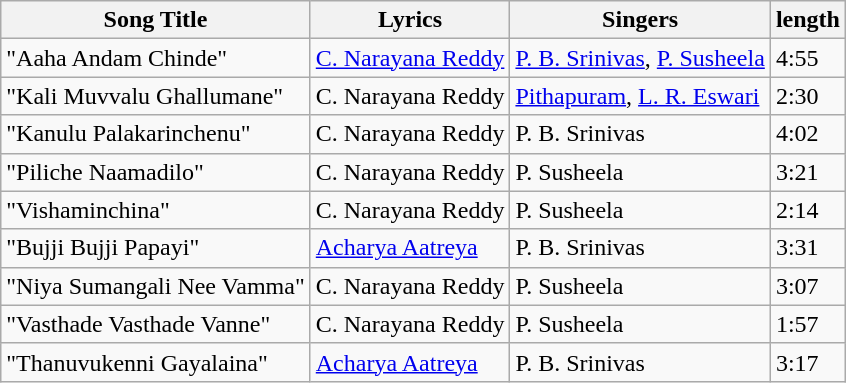<table class="wikitable">
<tr>
<th>Song Title</th>
<th>Lyrics</th>
<th>Singers</th>
<th>length</th>
</tr>
<tr>
<td>"Aaha Andam Chinde"</td>
<td><a href='#'>C. Narayana Reddy</a></td>
<td><a href='#'>P. B. Srinivas</a>, <a href='#'>P. Susheela</a></td>
<td>4:55</td>
</tr>
<tr>
<td>"Kali Muvvalu Ghallumane"</td>
<td>C. Narayana Reddy</td>
<td><a href='#'>Pithapuram</a>, <a href='#'>L. R. Eswari</a></td>
<td>2:30</td>
</tr>
<tr>
<td>"Kanulu Palakarinchenu"</td>
<td>C. Narayana Reddy</td>
<td>P. B. Srinivas</td>
<td>4:02</td>
</tr>
<tr>
<td>"Piliche Naamadilo"</td>
<td>C. Narayana Reddy</td>
<td>P. Susheela</td>
<td>3:21</td>
</tr>
<tr>
<td>"Vishaminchina"</td>
<td>C. Narayana Reddy</td>
<td>P. Susheela</td>
<td>2:14</td>
</tr>
<tr>
<td>"Bujji Bujji Papayi"</td>
<td><a href='#'>Acharya Aatreya</a></td>
<td>P. B. Srinivas</td>
<td>3:31</td>
</tr>
<tr>
<td>"Niya Sumangali Nee Vamma"</td>
<td>C. Narayana Reddy</td>
<td>P. Susheela</td>
<td>3:07</td>
</tr>
<tr>
<td>"Vasthade Vasthade Vanne"</td>
<td>C. Narayana Reddy</td>
<td>P. Susheela</td>
<td>1:57</td>
</tr>
<tr>
<td>"Thanuvukenni Gayalaina"</td>
<td><a href='#'>Acharya Aatreya</a></td>
<td>P. B. Srinivas</td>
<td>3:17</td>
</tr>
</table>
